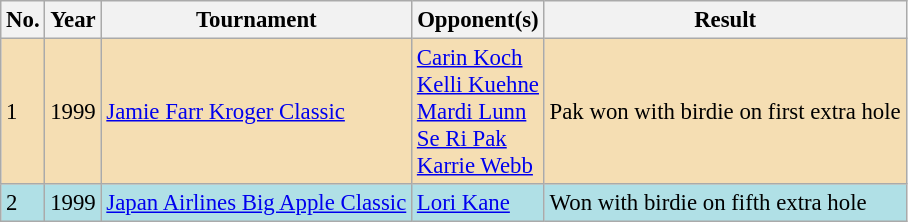<table class="wikitable" style="font-size:95%;">
<tr>
<th>No.</th>
<th>Year</th>
<th>Tournament</th>
<th>Opponent(s)</th>
<th>Result</th>
</tr>
<tr style="background:#F5DEB3;">
<td>1</td>
<td>1999</td>
<td><a href='#'>Jamie Farr Kroger Classic</a></td>
<td> <a href='#'>Carin Koch</a><br> <a href='#'>Kelli Kuehne</a><br> <a href='#'>Mardi Lunn</a><br> <a href='#'>Se Ri Pak</a><br> <a href='#'>Karrie Webb</a></td>
<td>Pak  won with birdie on first extra hole</td>
</tr>
<tr style="background:#B0E0E6;">
<td>2</td>
<td>1999</td>
<td><a href='#'>Japan Airlines Big Apple Classic</a></td>
<td> <a href='#'>Lori Kane</a></td>
<td>Won with birdie on fifth extra hole</td>
</tr>
</table>
